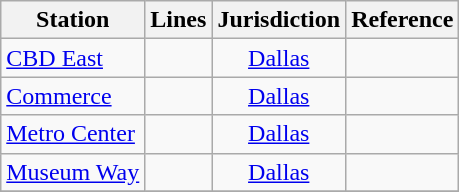<table class="wikitable sortable">
<tr>
<th>Station</th>
<th>Lines</th>
<th>Jurisdiction</th>
<th class="unsortable">Reference</th>
</tr>
<tr>
<td><a href='#'>CBD East</a></td>
<td></td>
<td align=center><a href='#'>Dallas</a></td>
<td align="center"></td>
</tr>
<tr>
<td><a href='#'>Commerce</a></td>
<td></td>
<td align=center><a href='#'>Dallas</a></td>
<td align="center"></td>
</tr>
<tr>
<td><a href='#'>Metro Center</a></td>
<td></td>
<td align=center><a href='#'>Dallas</a></td>
<td align="center"></td>
</tr>
<tr>
<td><a href='#'>Museum Way</a></td>
<td></td>
<td align=center><a href='#'>Dallas</a></td>
<td align="center"></td>
</tr>
<tr>
</tr>
</table>
